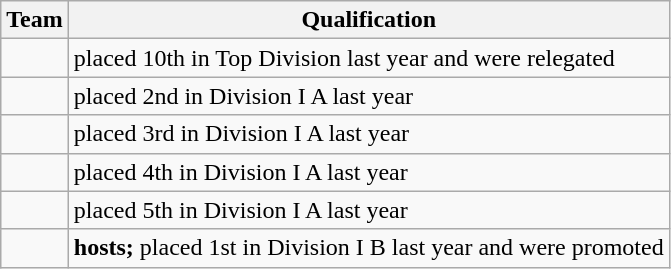<table class="wikitable">
<tr>
<th>Team</th>
<th>Qualification</th>
</tr>
<tr>
<td></td>
<td>placed 10th in Top Division last year and were relegated</td>
</tr>
<tr>
<td></td>
<td>placed 2nd in Division I A last year</td>
</tr>
<tr>
<td></td>
<td>placed 3rd in Division I A last year</td>
</tr>
<tr>
<td></td>
<td>placed 4th in Division I A last year</td>
</tr>
<tr>
<td></td>
<td>placed 5th in Division I A last year</td>
</tr>
<tr>
<td></td>
<td><strong>hosts;</strong> placed 1st in Division I B last year and were promoted</td>
</tr>
</table>
